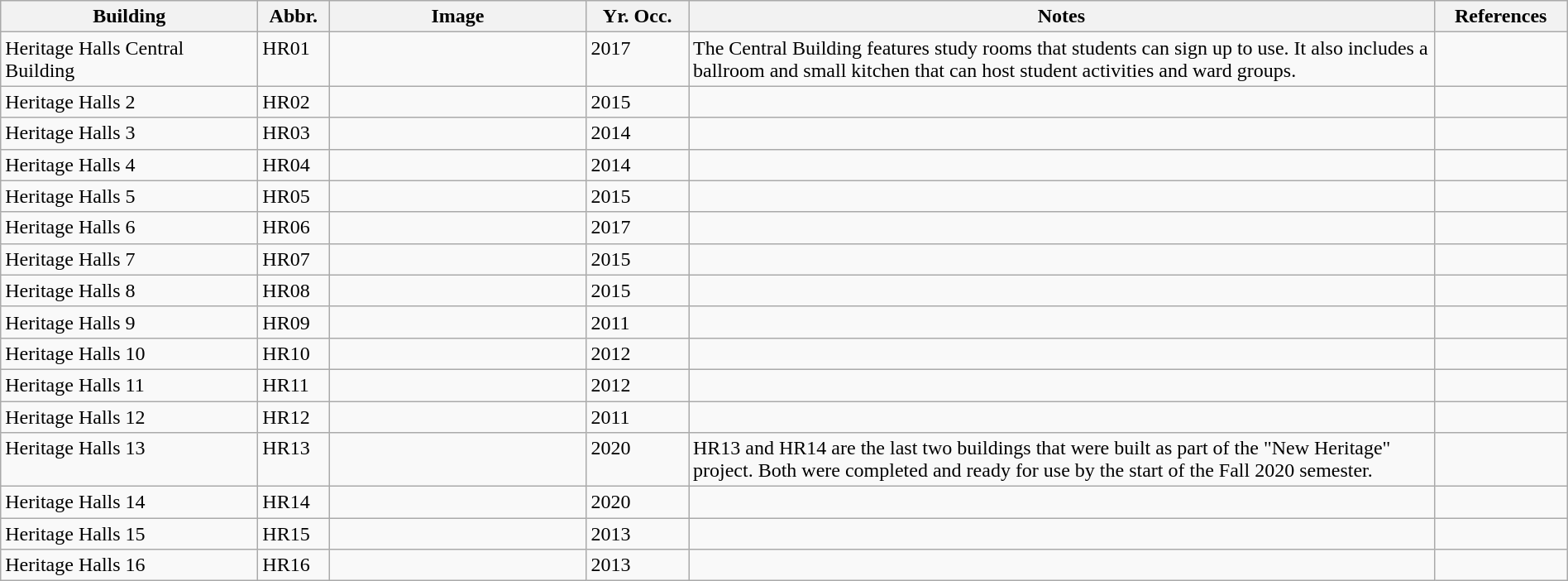<table class="wikitable sortable" style="width:100%;">
<tr>
<th width="200">Building</th>
<th width="50">Abbr.</th>
<th width="200" class="unsortable">Image</th>
<th width="75">Yr. Occ.</th>
<th class="unsortable">Notes</th>
<th width="100" class="unsortable">References</th>
</tr>
<tr valign="top">
<td>Heritage Halls Central Building</td>
<td>HR01</td>
<td></td>
<td>2017</td>
<td>The Central Building features study rooms that students can sign up to use. It also includes a ballroom and small kitchen that can host student activities and ward groups.</td>
<td></td>
</tr>
<tr valign="top">
<td>Heritage Halls 2</td>
<td>HR02</td>
<td></td>
<td>2015</td>
<td></td>
<td></td>
</tr>
<tr valign="top">
<td>Heritage Halls 3</td>
<td>HR03</td>
<td></td>
<td>2014</td>
<td></td>
<td></td>
</tr>
<tr valign="top">
<td>Heritage Halls 4</td>
<td>HR04</td>
<td></td>
<td>2014</td>
<td></td>
<td></td>
</tr>
<tr valign="top">
<td>Heritage Halls 5</td>
<td>HR05</td>
<td></td>
<td>2015</td>
<td></td>
<td></td>
</tr>
<tr valign="top">
<td>Heritage Halls 6</td>
<td>HR06</td>
<td></td>
<td>2017</td>
<td></td>
<td></td>
</tr>
<tr valign="top">
<td>Heritage Halls 7</td>
<td>HR07</td>
<td></td>
<td>2015</td>
<td></td>
<td></td>
</tr>
<tr valign="top">
<td>Heritage Halls 8</td>
<td>HR08</td>
<td></td>
<td>2015</td>
<td></td>
<td></td>
</tr>
<tr valign="top">
<td>Heritage Halls 9</td>
<td>HR09</td>
<td></td>
<td>2011</td>
<td></td>
<td></td>
</tr>
<tr valign="top">
<td>Heritage Halls 10</td>
<td>HR10</td>
<td></td>
<td>2012</td>
<td></td>
<td></td>
</tr>
<tr valign="top">
<td>Heritage Halls 11</td>
<td>HR11</td>
<td></td>
<td>2012</td>
<td></td>
<td></td>
</tr>
<tr valign="top">
<td>Heritage Halls 12</td>
<td>HR12</td>
<td></td>
<td>2011</td>
<td></td>
<td></td>
</tr>
<tr valign="top">
<td>Heritage Halls 13</td>
<td>HR13</td>
<td></td>
<td>2020</td>
<td>HR13 and HR14 are the last two buildings that were built as part of the "New Heritage" project. Both were completed and ready for use by the start of the Fall 2020 semester.</td>
<td></td>
</tr>
<tr valign="top">
<td>Heritage Halls 14</td>
<td>HR14</td>
<td></td>
<td>2020</td>
<td></td>
<td></td>
</tr>
<tr valign="top">
<td>Heritage Halls 15</td>
<td>HR15</td>
<td></td>
<td>2013</td>
<td></td>
<td></td>
</tr>
<tr valign="top">
<td>Heritage Halls 16</td>
<td>HR16</td>
<td></td>
<td>2013</td>
<td></td>
<td></td>
</tr>
</table>
